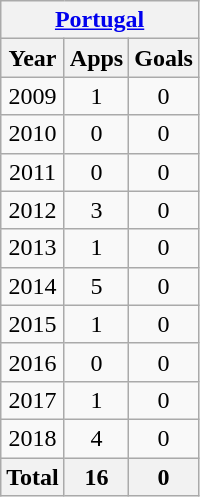<table class="wikitable" style="text-align:center">
<tr>
<th colspan=3><a href='#'>Portugal</a></th>
</tr>
<tr>
<th>Year</th>
<th>Apps</th>
<th>Goals</th>
</tr>
<tr>
<td>2009</td>
<td>1</td>
<td>0</td>
</tr>
<tr>
<td>2010</td>
<td>0</td>
<td>0</td>
</tr>
<tr>
<td>2011</td>
<td>0</td>
<td>0</td>
</tr>
<tr>
<td>2012</td>
<td>3</td>
<td>0</td>
</tr>
<tr>
<td>2013</td>
<td>1</td>
<td>0</td>
</tr>
<tr>
<td>2014</td>
<td>5</td>
<td>0</td>
</tr>
<tr>
<td>2015</td>
<td>1</td>
<td>0</td>
</tr>
<tr>
<td>2016</td>
<td>0</td>
<td>0</td>
</tr>
<tr>
<td>2017</td>
<td>1</td>
<td>0</td>
</tr>
<tr>
<td>2018</td>
<td>4</td>
<td>0</td>
</tr>
<tr>
<th>Total</th>
<th>16</th>
<th>0</th>
</tr>
</table>
